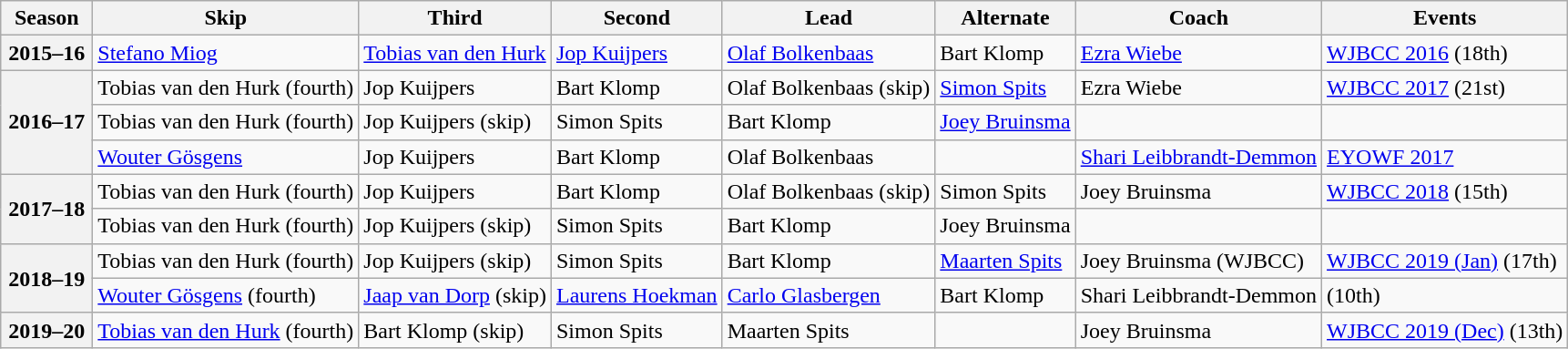<table class="wikitable">
<tr>
<th scope="col" width=60>Season</th>
<th scope="col">Skip</th>
<th scope="col">Third</th>
<th scope="col">Second</th>
<th scope="col">Lead</th>
<th scope="col">Alternate</th>
<th scope="col">Coach</th>
<th scope="col">Events</th>
</tr>
<tr>
<th scope="row">2015–16</th>
<td><a href='#'>Stefano Miog</a></td>
<td><a href='#'>Tobias van den Hurk</a></td>
<td><a href='#'>Jop Kuijpers</a></td>
<td><a href='#'>Olaf Bolkenbaas</a></td>
<td>Bart Klomp</td>
<td><a href='#'>Ezra Wiebe</a></td>
<td><a href='#'>WJBCC 2016</a> (18th)</td>
</tr>
<tr>
<th scope="row" rowspan=3>2016–17</th>
<td>Tobias van den Hurk (fourth)</td>
<td>Jop Kuijpers</td>
<td>Bart Klomp</td>
<td>Olaf Bolkenbaas (skip)</td>
<td><a href='#'>Simon Spits</a></td>
<td>Ezra Wiebe</td>
<td><a href='#'>WJBCC 2017</a> (21st)</td>
</tr>
<tr>
<td>Tobias van den Hurk (fourth)</td>
<td>Jop Kuijpers (skip)</td>
<td>Simon Spits</td>
<td>Bart Klomp</td>
<td><a href='#'>Joey Bruinsma</a></td>
<td></td>
<td></td>
</tr>
<tr>
<td><a href='#'>Wouter Gösgens</a></td>
<td>Jop Kuijpers</td>
<td>Bart Klomp</td>
<td>Olaf Bolkenbaas</td>
<td></td>
<td><a href='#'>Shari Leibbrandt-Demmon</a></td>
<td><a href='#'>EYOWF 2017</a> </td>
</tr>
<tr>
<th scope="row" rowspan=2>2017–18</th>
<td>Tobias van den Hurk (fourth)</td>
<td>Jop Kuijpers</td>
<td>Bart Klomp</td>
<td>Olaf Bolkenbaas (skip)</td>
<td>Simon Spits</td>
<td>Joey Bruinsma</td>
<td><a href='#'>WJBCC 2018</a> (15th)</td>
</tr>
<tr>
<td>Tobias van den Hurk (fourth)</td>
<td>Jop Kuijpers (skip)</td>
<td>Simon Spits</td>
<td>Bart Klomp</td>
<td>Joey Bruinsma</td>
<td></td>
<td></td>
</tr>
<tr>
<th scope="row" rowspan=2>2018–19</th>
<td>Tobias van den Hurk (fourth)</td>
<td>Jop Kuijpers (skip)</td>
<td>Simon Spits</td>
<td>Bart Klomp</td>
<td><a href='#'>Maarten Spits</a></td>
<td>Joey Bruinsma (WJBCC)</td>
<td><a href='#'>WJBCC 2019 (Jan)</a> (17th)</td>
</tr>
<tr>
<td><a href='#'>Wouter Gösgens</a> (fourth)</td>
<td><a href='#'>Jaap van Dorp</a> (skip)</td>
<td><a href='#'>Laurens Hoekman</a></td>
<td><a href='#'>Carlo Glasbergen</a></td>
<td>Bart Klomp</td>
<td>Shari Leibbrandt-Demmon</td>
<td> (10th)</td>
</tr>
<tr>
<th scope="row">2019–20</th>
<td><a href='#'>Tobias van den Hurk</a> (fourth)</td>
<td>Bart Klomp (skip)</td>
<td>Simon Spits</td>
<td>Maarten Spits</td>
<td></td>
<td>Joey Bruinsma</td>
<td><a href='#'>WJBCC 2019 (Dec)</a> (13th)</td>
</tr>
</table>
